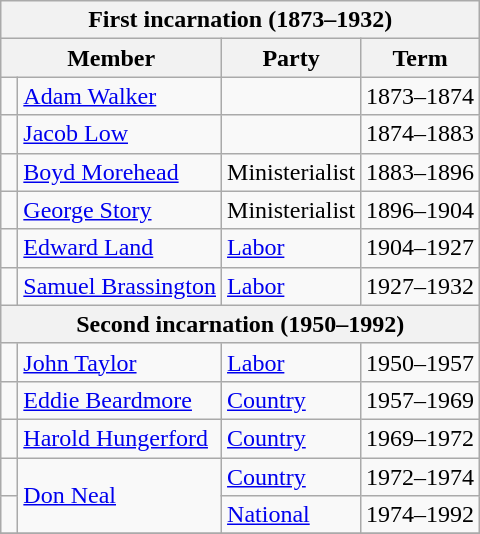<table class="wikitable">
<tr>
<th colspan="4">First incarnation (1873–1932)</th>
</tr>
<tr>
<th colspan="2">Member</th>
<th>Party</th>
<th>Term</th>
</tr>
<tr>
<td> </td>
<td><a href='#'>Adam Walker</a></td>
<td></td>
<td>1873–1874</td>
</tr>
<tr>
<td> </td>
<td><a href='#'>Jacob Low</a></td>
<td></td>
<td>1874–1883</td>
</tr>
<tr>
<td> </td>
<td><a href='#'>Boyd Morehead</a></td>
<td>Ministerialist</td>
<td>1883–1896</td>
</tr>
<tr>
<td> </td>
<td><a href='#'>George Story</a></td>
<td>Ministerialist</td>
<td>1896–1904</td>
</tr>
<tr>
<td> </td>
<td><a href='#'>Edward Land</a></td>
<td><a href='#'>Labor</a></td>
<td>1904–1927</td>
</tr>
<tr>
<td> </td>
<td><a href='#'>Samuel Brassington</a></td>
<td><a href='#'>Labor</a></td>
<td>1927–1932</td>
</tr>
<tr>
<th colspan="4">Second incarnation (1950–1992)</th>
</tr>
<tr>
<td> </td>
<td><a href='#'>John Taylor</a></td>
<td><a href='#'>Labor</a></td>
<td>1950–1957</td>
</tr>
<tr>
<td> </td>
<td><a href='#'>Eddie Beardmore</a></td>
<td><a href='#'>Country</a></td>
<td>1957–1969</td>
</tr>
<tr>
<td> </td>
<td><a href='#'>Harold Hungerford</a></td>
<td><a href='#'>Country</a></td>
<td>1969–1972</td>
</tr>
<tr>
<td> </td>
<td rowspan="2"><a href='#'>Don Neal</a></td>
<td><a href='#'>Country</a></td>
<td>1972–1974</td>
</tr>
<tr>
<td> </td>
<td><a href='#'>National</a></td>
<td>1974–1992</td>
</tr>
<tr>
</tr>
</table>
